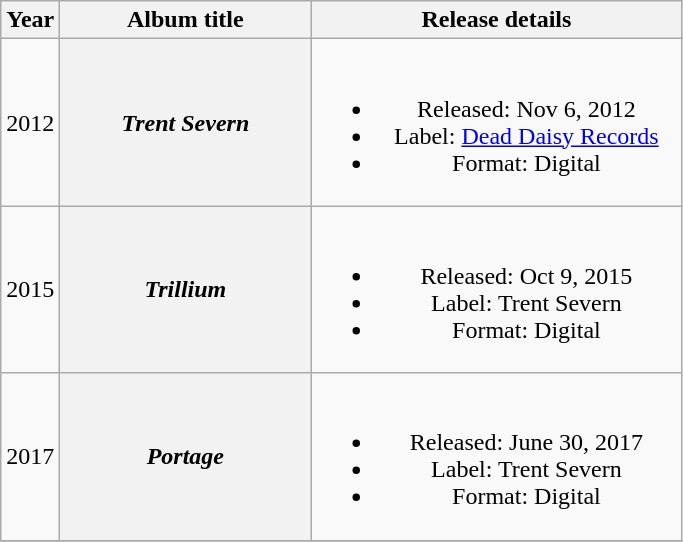<table class="wikitable plainrowheaders" style="text-align:center;">
<tr>
<th>Year</th>
<th scope="col" rowspan="1" style="width:10em;">Album title</th>
<th scope="col" rowspan="1" style="width:15em;">Release details</th>
</tr>
<tr>
<td>2012</td>
<th scope="row" style="text-align:center;"><em>Trent Severn</em></th>
<td><br><ul><li>Released: Nov 6, 2012</li><li>Label: <a href='#'>Dead Daisy Records</a></li><li>Format: Digital</li></ul></td>
</tr>
<tr>
<td>2015</td>
<th scope="row" style="text-align:center;"><em>Trillium</em></th>
<td><br><ul><li>Released: Oct 9, 2015</li><li>Label: Trent Severn</li><li>Format: Digital</li></ul></td>
</tr>
<tr>
<td>2017</td>
<th scope="row" style="text-align:center;"><em>Portage</em></th>
<td><br><ul><li>Released: June 30, 2017</li><li>Label: Trent Severn</li><li>Format: Digital</li></ul></td>
</tr>
<tr>
</tr>
</table>
